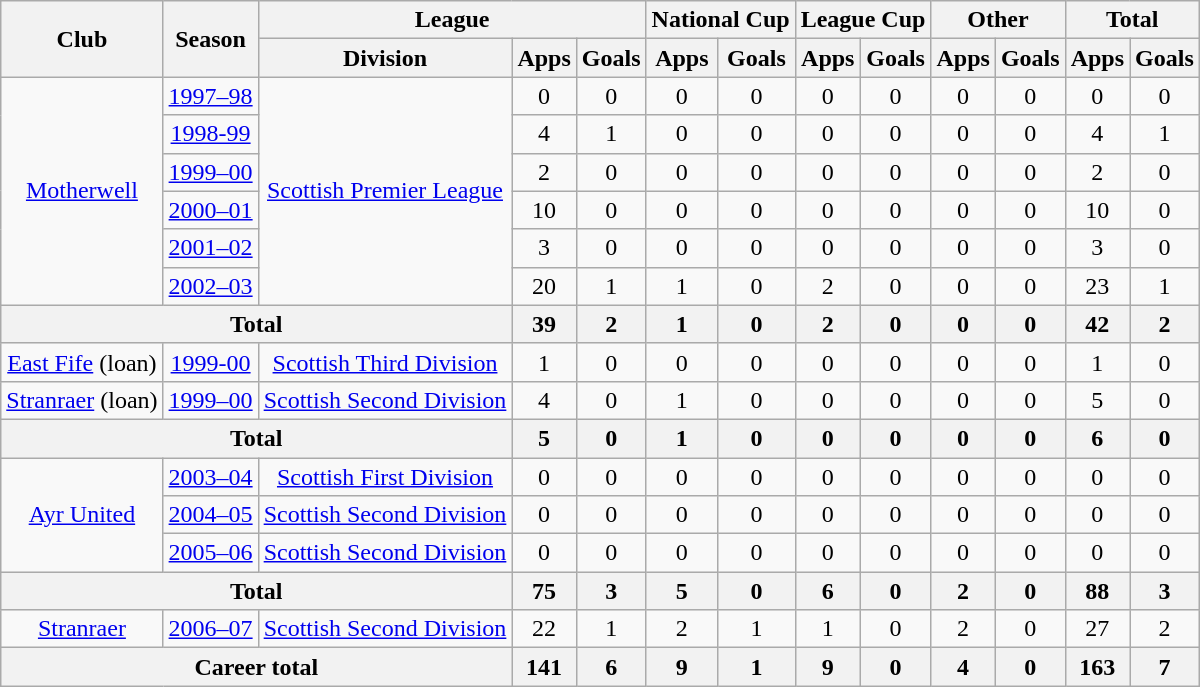<table class="wikitable" style="text-align: center">
<tr>
<th rowspan="2">Club</th>
<th rowspan="2">Season</th>
<th colspan="3">League</th>
<th colspan="2">National Cup</th>
<th colspan="2">League Cup</th>
<th colspan="2">Other</th>
<th colspan="2">Total</th>
</tr>
<tr>
<th>Division</th>
<th>Apps</th>
<th>Goals</th>
<th>Apps</th>
<th>Goals</th>
<th>Apps</th>
<th>Goals</th>
<th>Apps</th>
<th>Goals</th>
<th>Apps</th>
<th>Goals</th>
</tr>
<tr>
<td rowspan="6"><a href='#'>Motherwell</a></td>
<td><a href='#'>1997–98</a></td>
<td rowspan=6><a href='#'>Scottish Premier League</a></td>
<td>0</td>
<td>0</td>
<td>0</td>
<td>0</td>
<td>0</td>
<td>0</td>
<td>0</td>
<td>0</td>
<td>0</td>
<td>0</td>
</tr>
<tr>
<td><a href='#'>1998-99</a></td>
<td>4</td>
<td>1</td>
<td>0</td>
<td>0</td>
<td>0</td>
<td>0</td>
<td>0</td>
<td>0</td>
<td>4</td>
<td>1</td>
</tr>
<tr>
<td><a href='#'>1999–00</a></td>
<td>2</td>
<td>0</td>
<td>0</td>
<td>0</td>
<td>0</td>
<td>0</td>
<td>0</td>
<td>0</td>
<td>2</td>
<td>0</td>
</tr>
<tr>
<td><a href='#'>2000–01</a></td>
<td>10</td>
<td>0</td>
<td>0</td>
<td>0</td>
<td>0</td>
<td>0</td>
<td>0</td>
<td>0</td>
<td>10</td>
<td>0</td>
</tr>
<tr>
<td><a href='#'>2001–02</a></td>
<td>3</td>
<td>0</td>
<td>0</td>
<td>0</td>
<td>0</td>
<td>0</td>
<td>0</td>
<td>0</td>
<td>3</td>
<td>0</td>
</tr>
<tr>
<td><a href='#'>2002–03</a></td>
<td>20</td>
<td>1</td>
<td>1</td>
<td>0</td>
<td>2</td>
<td>0</td>
<td>0</td>
<td>0</td>
<td>23</td>
<td>1</td>
</tr>
<tr>
<th colspan="3">Total</th>
<th>39</th>
<th>2</th>
<th>1</th>
<th>0</th>
<th>2</th>
<th>0</th>
<th>0</th>
<th>0</th>
<th>42</th>
<th>2</th>
</tr>
<tr>
<td><a href='#'>East Fife</a> (loan)</td>
<td><a href='#'>1999-00</a></td>
<td><a href='#'>Scottish Third Division</a></td>
<td>1</td>
<td>0</td>
<td>0</td>
<td>0</td>
<td>0</td>
<td>0</td>
<td>0</td>
<td>0</td>
<td>1</td>
<td>0</td>
</tr>
<tr>
<td><a href='#'>Stranraer</a> (loan)</td>
<td><a href='#'>1999–00</a></td>
<td><a href='#'>Scottish Second Division</a></td>
<td>4</td>
<td>0</td>
<td>1</td>
<td>0</td>
<td>0</td>
<td>0</td>
<td>0</td>
<td>0</td>
<td>5</td>
<td>0</td>
</tr>
<tr>
<th colspan="3">Total</th>
<th>5</th>
<th>0</th>
<th>1</th>
<th>0</th>
<th>0</th>
<th>0</th>
<th>0</th>
<th>0</th>
<th>6</th>
<th>0</th>
</tr>
<tr>
<td rowspan="3"><a href='#'>Ayr United</a></td>
<td><a href='#'>2003–04</a></td>
<td><a href='#'>Scottish First Division</a></td>
<td>0</td>
<td>0</td>
<td>0</td>
<td>0</td>
<td>0</td>
<td>0</td>
<td>0</td>
<td>0</td>
<td>0</td>
<td>0</td>
</tr>
<tr>
<td><a href='#'>2004–05</a></td>
<td><a href='#'>Scottish Second Division</a></td>
<td>0</td>
<td>0</td>
<td>0</td>
<td>0</td>
<td>0</td>
<td>0</td>
<td>0</td>
<td>0</td>
<td>0</td>
<td>0</td>
</tr>
<tr>
<td><a href='#'>2005–06</a></td>
<td><a href='#'>Scottish Second Division</a></td>
<td>0</td>
<td>0</td>
<td>0</td>
<td>0</td>
<td>0</td>
<td>0</td>
<td>0</td>
<td>0</td>
<td>0</td>
<td>0</td>
</tr>
<tr>
<th colspan="3">Total</th>
<th>75</th>
<th>3</th>
<th>5</th>
<th>0</th>
<th>6</th>
<th>0</th>
<th>2</th>
<th>0</th>
<th>88</th>
<th>3</th>
</tr>
<tr>
<td><a href='#'>Stranraer</a></td>
<td><a href='#'>2006–07</a></td>
<td><a href='#'>Scottish Second Division</a></td>
<td>22</td>
<td>1</td>
<td>2</td>
<td>1</td>
<td>1</td>
<td>0</td>
<td>2</td>
<td>0</td>
<td>27</td>
<td>2</td>
</tr>
<tr>
<th colspan="3">Career total</th>
<th>141</th>
<th>6</th>
<th>9</th>
<th>1</th>
<th>9</th>
<th>0</th>
<th>4</th>
<th>0</th>
<th>163</th>
<th>7</th>
</tr>
</table>
